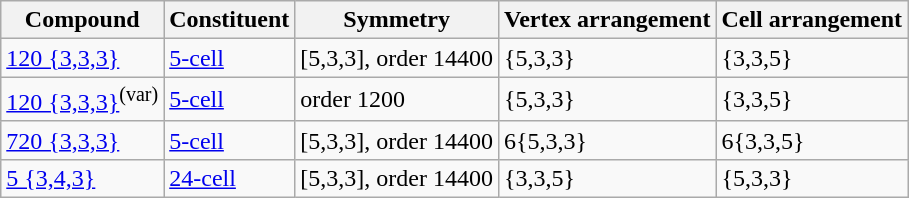<table class=wikitable>
<tr>
<th>Compound</th>
<th>Constituent</th>
<th>Symmetry</th>
<th>Vertex arrangement</th>
<th>Cell arrangement</th>
</tr>
<tr>
<td><a href='#'>120 {3,3,3}</a></td>
<td><a href='#'>5-cell</a></td>
<td>[5,3,3], order 14400</td>
<td>{5,3,3}</td>
<td>{3,3,5}</td>
</tr>
<tr>
<td><a href='#'>120 {3,3,3}</a><sup>(var)</sup></td>
<td><a href='#'>5-cell</a></td>
<td>order 1200</td>
<td>{5,3,3}</td>
<td>{3,3,5}</td>
</tr>
<tr>
<td><a href='#'>720 {3,3,3}</a></td>
<td><a href='#'>5-cell</a></td>
<td>[5,3,3], order 14400</td>
<td>6{5,3,3}</td>
<td>6{3,3,5}</td>
</tr>
<tr>
<td><a href='#'>5 {3,4,3}</a></td>
<td><a href='#'>24-cell</a></td>
<td>[5,3,3], order 14400</td>
<td>{3,3,5}</td>
<td>{5,3,3}</td>
</tr>
</table>
